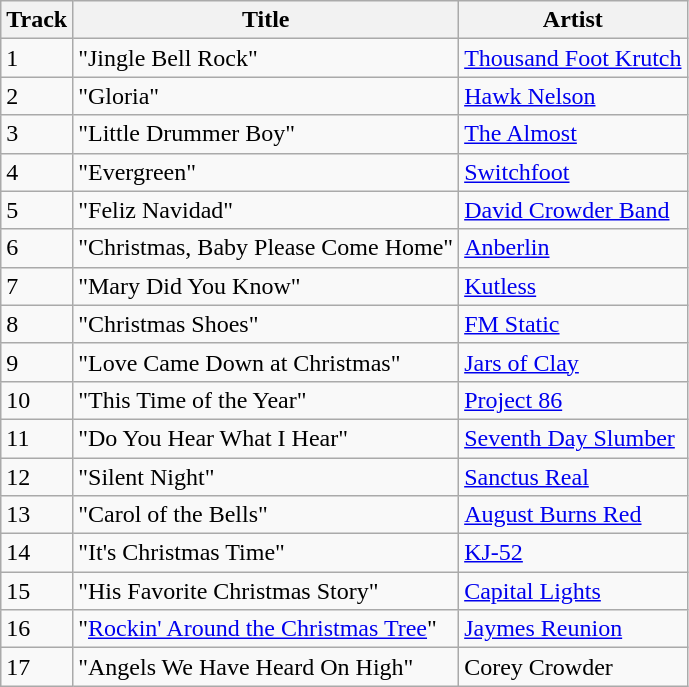<table class="wikitable">
<tr>
<th>Track</th>
<th>Title</th>
<th>Artist</th>
</tr>
<tr style="text-align:left; vertical-align:top;">
<td>1</td>
<td>"Jingle Bell Rock"</td>
<td><a href='#'>Thousand Foot Krutch</a></td>
</tr>
<tr style="text-align:left; vertical-align:top;">
<td>2</td>
<td>"Gloria"</td>
<td><a href='#'>Hawk Nelson</a></td>
</tr>
<tr style="text-align:left; vertical-align:top;">
<td>3</td>
<td>"Little Drummer Boy"</td>
<td><a href='#'>The Almost</a></td>
</tr>
<tr style="text-align:left; vertical-align:top;">
<td>4</td>
<td>"Evergreen"</td>
<td><a href='#'>Switchfoot</a></td>
</tr>
<tr style="text-align:left; vertical-align:top;">
<td>5</td>
<td>"Feliz Navidad"</td>
<td><a href='#'>David Crowder Band</a></td>
</tr>
<tr style="text-align:left; vertical-align:top;">
<td>6</td>
<td>"Christmas, Baby Please Come Home"</td>
<td><a href='#'>Anberlin</a></td>
</tr>
<tr style="text-align:left; vertical-align:top;">
<td>7</td>
<td>"Mary Did You Know"</td>
<td><a href='#'>Kutless</a></td>
</tr>
<tr style="text-align:left; vertical-align:top;">
<td>8</td>
<td>"Christmas Shoes"</td>
<td><a href='#'>FM Static</a></td>
</tr>
<tr style="text-align:left; vertical-align:top;">
<td>9</td>
<td>"Love Came Down at Christmas"</td>
<td><a href='#'>Jars of Clay</a></td>
</tr>
<tr style="text-align:left; vertical-align:top;">
<td>10</td>
<td>"This Time of the Year"</td>
<td><a href='#'>Project 86</a></td>
</tr>
<tr style="text-align:left; vertical-align:top;">
<td>11</td>
<td>"Do You Hear What I Hear"</td>
<td><a href='#'>Seventh Day Slumber</a></td>
</tr>
<tr style="text-align:left; vertical-align:top;">
<td>12</td>
<td>"Silent Night"</td>
<td><a href='#'>Sanctus Real</a></td>
</tr>
<tr style="text-align:left; vertical-align:top;">
<td>13</td>
<td>"Carol of the Bells"</td>
<td><a href='#'>August Burns Red</a></td>
</tr>
<tr style="text-align:left; vertical-align:top;">
<td>14</td>
<td>"It's Christmas Time"</td>
<td><a href='#'>KJ-52</a></td>
</tr>
<tr style="text-align:left; vertical-align:top;">
<td>15</td>
<td>"His Favorite Christmas Story"</td>
<td><a href='#'>Capital Lights</a></td>
</tr>
<tr style="text-align:left; vertical-align:top;">
<td>16</td>
<td>"<a href='#'>Rockin' Around the Christmas Tree</a>"</td>
<td><a href='#'>Jaymes Reunion</a></td>
</tr>
<tr style="text-align:left; vertical-align:top;">
<td>17</td>
<td>"Angels We Have Heard On High"</td>
<td>Corey Crowder</td>
</tr>
</table>
